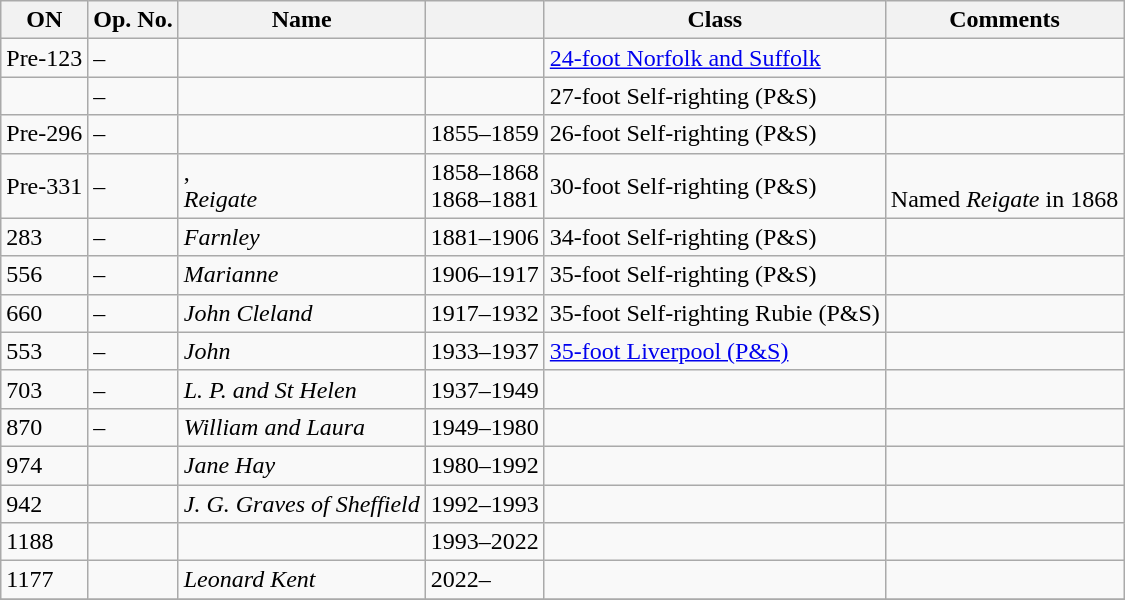<table class="wikitable">
<tr>
<th>ON</th>
<th>Op. No.</th>
<th>Name</th>
<th></th>
<th>Class</th>
<th>Comments</th>
</tr>
<tr>
<td>Pre-123</td>
<td>–</td>
<td></td>
<td></td>
<td><a href='#'>24-foot Norfolk and Suffolk</a></td>
<td></td>
</tr>
<tr>
<td></td>
<td>–</td>
<td></td>
<td></td>
<td>27-foot Self-righting (P&S)</td>
<td></td>
</tr>
<tr>
<td>Pre-296</td>
<td>–</td>
<td></td>
<td>1855–1859</td>
<td>26-foot Self-righting (P&S)</td>
<td></td>
</tr>
<tr>
<td>Pre-331</td>
<td>–</td>
<td>,<br><em>Reigate</em></td>
<td>1858–1868<br>1868–1881</td>
<td>30-foot Self-righting (P&S)</td>
<td><br>Named <em>Reigate</em> in 1868</td>
</tr>
<tr>
<td>283</td>
<td>–</td>
<td><em>Farnley</em></td>
<td>1881–1906</td>
<td>34-foot Self-righting (P&S)</td>
<td></td>
</tr>
<tr>
<td>556</td>
<td>–</td>
<td><em>Marianne</em></td>
<td>1906–1917</td>
<td>35-foot Self-righting (P&S)</td>
<td></td>
</tr>
<tr>
<td>660</td>
<td>–</td>
<td><em>John Cleland</em></td>
<td>1917–1932</td>
<td>35-foot Self-righting Rubie (P&S)</td>
<td></td>
</tr>
<tr>
<td>553</td>
<td>–</td>
<td><em>John</em></td>
<td>1933–1937</td>
<td><a href='#'>35-foot Liverpool (P&S)</a></td>
<td></td>
</tr>
<tr>
<td>703</td>
<td>–</td>
<td><em>L. P. and St Helen</em></td>
<td>1937–1949</td>
<td></td>
<td></td>
</tr>
<tr>
<td>870</td>
<td>–</td>
<td><em>William and Laura</em></td>
<td>1949–1980</td>
<td></td>
<td></td>
</tr>
<tr>
<td>974</td>
<td></td>
<td><em>Jane Hay</em></td>
<td>1980–1992</td>
<td></td>
<td></td>
</tr>
<tr>
<td>942</td>
<td></td>
<td><em>J. G. Graves of Sheffield</em></td>
<td>1992–1993</td>
<td></td>
<td></td>
</tr>
<tr>
<td>1188</td>
<td></td>
<td></td>
<td>1993–2022</td>
<td></td>
<td></td>
</tr>
<tr>
<td>1177</td>
<td></td>
<td><em>Leonard Kent</em></td>
<td>2022–</td>
<td></td>
<td></td>
</tr>
<tr>
</tr>
</table>
